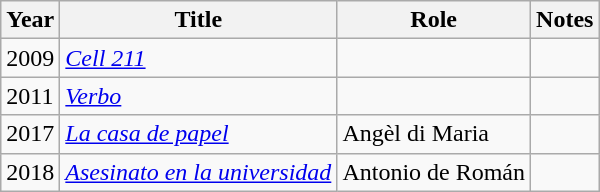<table class="wikitable sortable">
<tr>
<th>Year</th>
<th>Title</th>
<th>Role</th>
<th class="unsortable">Notes</th>
</tr>
<tr>
<td>2009</td>
<td><em><a href='#'>Cell 211</a></em></td>
<td></td>
<td></td>
</tr>
<tr>
<td>2011</td>
<td><em><a href='#'>Verbo</a></em></td>
<td></td>
<td></td>
</tr>
<tr>
<td>2017</td>
<td><em><a href='#'>La casa de papel</a></em></td>
<td>Angèl di Maria</td>
<td></td>
</tr>
<tr>
<td>2018</td>
<td><em><a href='#'>Asesinato en la universidad</a></em></td>
<td>Antonio de Román</td>
<td></td>
</tr>
</table>
